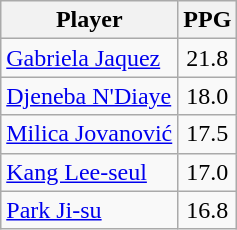<table class="wikitable">
<tr>
<th>Player</th>
<th>PPG</th>
</tr>
<tr>
<td> <a href='#'>Gabriela Jaquez</a></td>
<td align=center>21.8</td>
</tr>
<tr>
<td> <a href='#'>Djeneba N'Diaye</a></td>
<td align=center>18.0</td>
</tr>
<tr>
<td> <a href='#'>Milica Jovanović</a></td>
<td align=center>17.5</td>
</tr>
<tr>
<td> <a href='#'>Kang Lee-seul</a></td>
<td align=center>17.0</td>
</tr>
<tr>
<td> <a href='#'>Park Ji-su</a></td>
<td align=center>16.8</td>
</tr>
</table>
